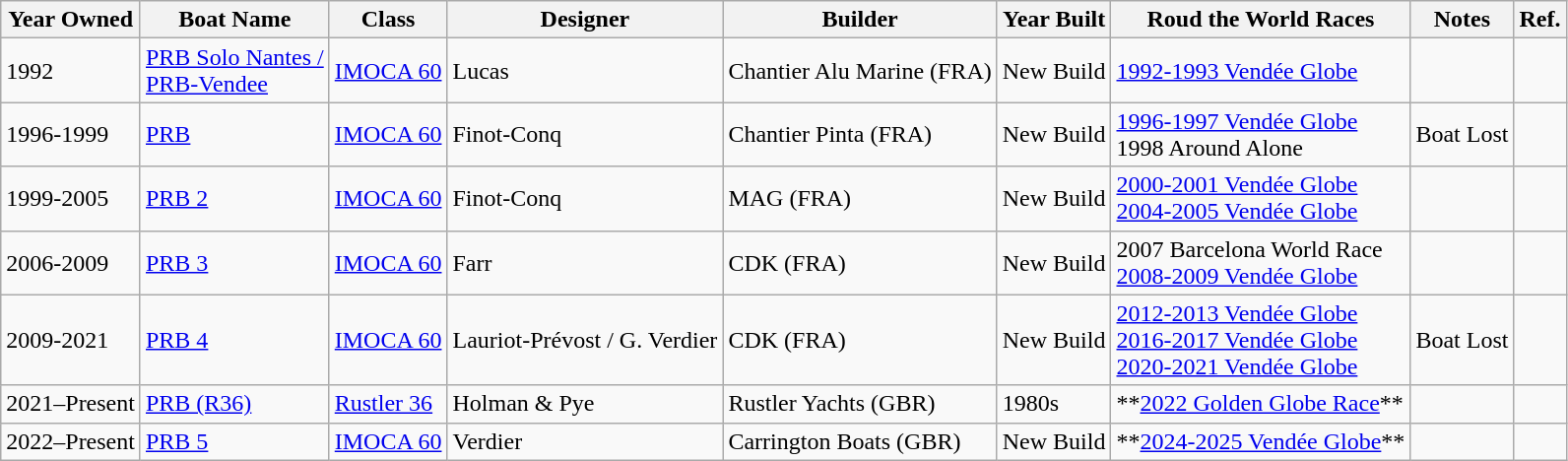<table class="wikitable sortable">
<tr>
<th>Year Owned</th>
<th>Boat Name</th>
<th>Class</th>
<th>Designer</th>
<th>Builder</th>
<th>Year Built</th>
<th>Roud the World Races</th>
<th>Notes</th>
<th>Ref.</th>
</tr>
<tr>
<td>1992</td>
<td><a href='#'>PRB Solo Nantes /<br>PRB-Vendee</a></td>
<td><a href='#'>IMOCA 60</a></td>
<td>Lucas</td>
<td>Chantier Alu Marine (FRA)</td>
<td>New Build</td>
<td><a href='#'>1992-1993 Vendée Globe</a></td>
<td></td>
<td></td>
</tr>
<tr>
<td>1996-1999</td>
<td><a href='#'>PRB</a></td>
<td><a href='#'>IMOCA 60</a></td>
<td>Finot-Conq</td>
<td>Chantier Pinta (FRA)</td>
<td>New Build</td>
<td><a href='#'>1996-1997 Vendée Globe</a><br>1998 Around Alone</td>
<td>Boat Lost</td>
<td></td>
</tr>
<tr>
<td>1999-2005</td>
<td><a href='#'>PRB 2</a></td>
<td><a href='#'>IMOCA 60</a></td>
<td>Finot-Conq</td>
<td>MAG (FRA)</td>
<td>New Build</td>
<td><a href='#'>2000-2001 Vendée Globe</a><br><a href='#'>2004-2005 Vendée Globe</a></td>
<td></td>
<td></td>
</tr>
<tr>
<td>2006-2009</td>
<td><a href='#'>PRB 3</a></td>
<td><a href='#'>IMOCA 60</a></td>
<td>Farr</td>
<td>CDK (FRA)</td>
<td>New Build</td>
<td>2007 Barcelona World Race<br> <a href='#'>2008-2009 Vendée Globe</a></td>
<td></td>
<td></td>
</tr>
<tr>
<td>2009-2021</td>
<td><a href='#'>PRB 4</a></td>
<td><a href='#'>IMOCA 60</a></td>
<td>Lauriot-Prévost / G. Verdier</td>
<td>CDK (FRA)</td>
<td>New Build</td>
<td><a href='#'>2012-2013 Vendée Globe</a><br><a href='#'>2016-2017 Vendée Globe</a><br><a href='#'>2020-2021 Vendée Globe</a></td>
<td>Boat Lost</td>
<td></td>
</tr>
<tr>
<td>2021–Present</td>
<td><a href='#'>PRB (R36)</a></td>
<td><a href='#'>Rustler 36</a></td>
<td>Holman & Pye</td>
<td>Rustler Yachts (GBR)</td>
<td>1980s</td>
<td>**<a href='#'>2022 Golden Globe Race</a>**</td>
<td></td>
<td></td>
</tr>
<tr>
<td>2022–Present</td>
<td><a href='#'>PRB 5</a></td>
<td><a href='#'>IMOCA 60</a></td>
<td>Verdier</td>
<td>Carrington Boats (GBR)</td>
<td>New Build</td>
<td>**<a href='#'>2024-2025 Vendée Globe</a>**</td>
<td></td>
<td></td>
</tr>
</table>
